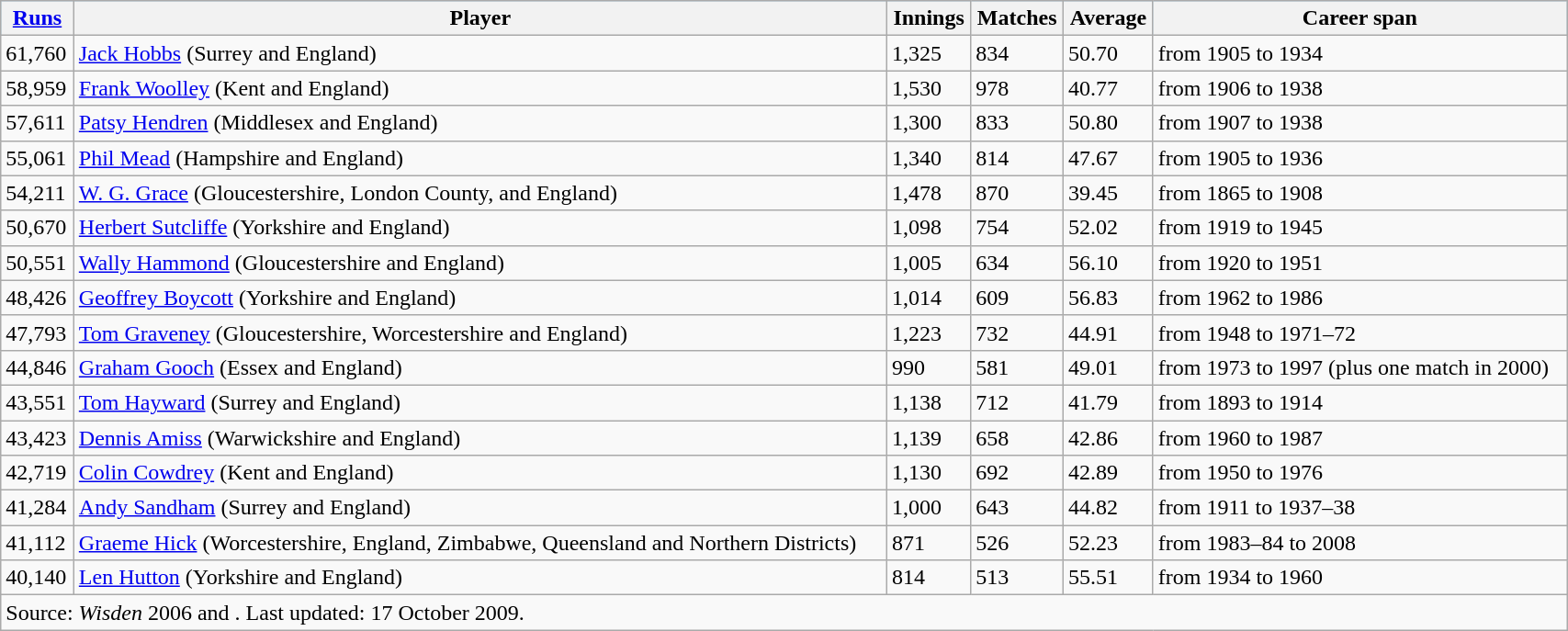<table class="wikitable" style="width:90%;">
<tr style="background:#87cefa;">
<th><a href='#'>Runs</a></th>
<th>Player</th>
<th>Innings</th>
<th>Matches</th>
<th>Average</th>
<th>Career span</th>
</tr>
<tr>
<td>61,760</td>
<td><a href='#'>Jack Hobbs</a> (Surrey and England)</td>
<td>1,325</td>
<td>834</td>
<td>50.70</td>
<td>from 1905 to 1934</td>
</tr>
<tr>
<td>58,959</td>
<td><a href='#'>Frank Woolley</a> (Kent and England)</td>
<td>1,530</td>
<td>978</td>
<td>40.77</td>
<td>from 1906 to 1938</td>
</tr>
<tr>
<td>57,611</td>
<td><a href='#'>Patsy Hendren</a> (Middlesex and England)</td>
<td>1,300</td>
<td>833</td>
<td>50.80</td>
<td>from 1907 to 1938</td>
</tr>
<tr>
<td>55,061</td>
<td><a href='#'>Phil Mead</a> (Hampshire and England)</td>
<td>1,340</td>
<td>814</td>
<td>47.67</td>
<td>from 1905 to 1936</td>
</tr>
<tr>
<td>54,211</td>
<td><a href='#'>W. G. Grace</a> (Gloucestershire, London County, and England)</td>
<td>1,478</td>
<td>870</td>
<td>39.45</td>
<td>from 1865 to 1908</td>
</tr>
<tr>
<td>50,670</td>
<td><a href='#'>Herbert Sutcliffe</a> (Yorkshire and England)</td>
<td>1,098</td>
<td>754</td>
<td>52.02</td>
<td>from 1919 to 1945</td>
</tr>
<tr>
<td>50,551</td>
<td><a href='#'>Wally Hammond</a> (Gloucestershire and England)</td>
<td>1,005</td>
<td>634</td>
<td>56.10</td>
<td>from 1920 to 1951</td>
</tr>
<tr>
<td>48,426</td>
<td><a href='#'>Geoffrey Boycott</a> (Yorkshire and England)</td>
<td>1,014</td>
<td>609</td>
<td>56.83</td>
<td>from 1962 to 1986</td>
</tr>
<tr>
<td>47,793</td>
<td><a href='#'>Tom Graveney</a> (Gloucestershire, Worcestershire and England)</td>
<td>1,223</td>
<td>732</td>
<td>44.91</td>
<td>from 1948 to 1971–72</td>
</tr>
<tr>
<td>44,846</td>
<td><a href='#'>Graham Gooch</a> (Essex and England)</td>
<td>990</td>
<td>581</td>
<td>49.01</td>
<td>from 1973 to 1997 (plus one match in 2000)</td>
</tr>
<tr>
<td>43,551</td>
<td><a href='#'>Tom Hayward</a> (Surrey and England)</td>
<td>1,138</td>
<td>712</td>
<td>41.79</td>
<td>from 1893 to 1914</td>
</tr>
<tr>
<td>43,423</td>
<td><a href='#'>Dennis Amiss</a> (Warwickshire and England)</td>
<td>1,139</td>
<td>658</td>
<td>42.86</td>
<td>from 1960 to 1987</td>
</tr>
<tr>
<td>42,719</td>
<td><a href='#'>Colin Cowdrey</a> (Kent and England)</td>
<td>1,130</td>
<td>692</td>
<td>42.89</td>
<td>from 1950 to 1976</td>
</tr>
<tr>
<td>41,284</td>
<td><a href='#'>Andy Sandham</a> (Surrey and England)</td>
<td>1,000</td>
<td>643</td>
<td>44.82</td>
<td>from 1911 to 1937–38</td>
</tr>
<tr>
<td>41,112</td>
<td><a href='#'>Graeme Hick</a> (Worcestershire, England, Zimbabwe, Queensland and Northern Districts)</td>
<td>871</td>
<td>526</td>
<td>52.23</td>
<td>from 1983–84 to 2008</td>
</tr>
<tr>
<td>40,140</td>
<td><a href='#'>Len Hutton</a> (Yorkshire and England)</td>
<td>814</td>
<td>513</td>
<td>55.51</td>
<td>from 1934 to 1960</td>
</tr>
<tr>
<td colspan=6>Source: <em>Wisden</em> 2006 and . Last updated: 17 October 2009. </td>
</tr>
</table>
